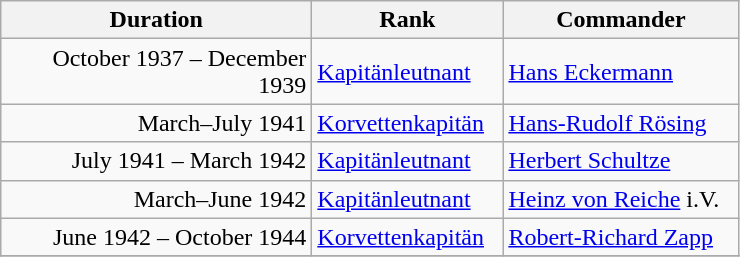<table class="wikitable sortable">
<tr>
<th scope="col" width="200px">Duration</th>
<th scope="col" width="120px">Rank</th>
<th scope="col" width="150px">Commander</th>
</tr>
<tr>
<td align="right">October 1937 – December 1939</td>
<td align="left"><a href='#'>Kapitänleutnant</a></td>
<td align="left"><a href='#'>Hans Eckermann</a></td>
</tr>
<tr>
<td align="right">March–July 1941</td>
<td align="left"><a href='#'>Korvettenkapitän</a></td>
<td align="left"><a href='#'>Hans-Rudolf Rösing</a></td>
</tr>
<tr>
<td align="right">July 1941 – March 1942</td>
<td align="left"><a href='#'>Kapitänleutnant</a></td>
<td align="left"><a href='#'>Herbert Schultze</a></td>
</tr>
<tr>
<td align="right">March–June 1942</td>
<td align="left"><a href='#'>Kapitänleutnant</a></td>
<td align="left"><a href='#'>Heinz von Reiche</a> i.V.</td>
</tr>
<tr>
<td align="right">June 1942 – October 1944</td>
<td align="left"><a href='#'>Korvettenkapitän</a></td>
<td align="left"><a href='#'>Robert-Richard Zapp</a></td>
</tr>
<tr>
</tr>
</table>
